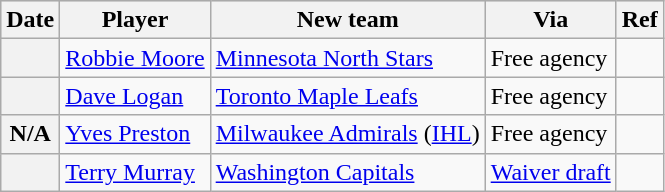<table class="wikitable plainrowheaders">
<tr style="background:#ddd; text-align:center;">
<th>Date</th>
<th>Player</th>
<th>New team</th>
<th>Via</th>
<th>Ref</th>
</tr>
<tr>
<th scope="row"></th>
<td><a href='#'>Robbie Moore</a></td>
<td><a href='#'>Minnesota North Stars</a></td>
<td>Free agency</td>
<td></td>
</tr>
<tr>
<th scope="row"></th>
<td><a href='#'>Dave Logan</a></td>
<td><a href='#'>Toronto Maple Leafs</a></td>
<td>Free agency</td>
<td></td>
</tr>
<tr>
<th scope="row">N/A</th>
<td><a href='#'>Yves Preston</a></td>
<td><a href='#'>Milwaukee Admirals</a> (<a href='#'>IHL</a>)</td>
<td>Free agency</td>
<td></td>
</tr>
<tr>
<th scope="row"></th>
<td><a href='#'>Terry Murray</a></td>
<td><a href='#'>Washington Capitals</a></td>
<td><a href='#'>Waiver draft</a></td>
<td></td>
</tr>
</table>
